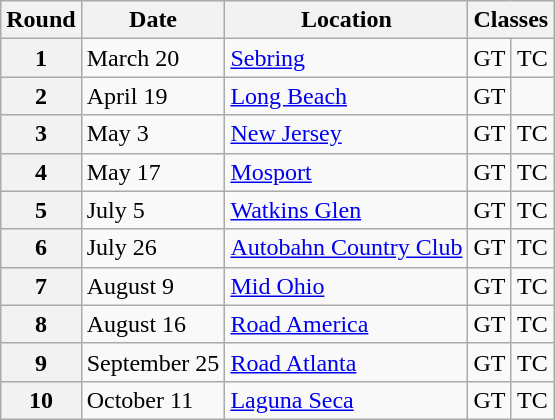<table class="wikitable">
<tr>
<th>Round</th>
<th>Date</th>
<th>Location</th>
<th colspan=2>Classes</th>
</tr>
<tr>
<th>1</th>
<td>March 20</td>
<td><a href='#'>Sebring</a></td>
<td>GT</td>
<td>TC</td>
</tr>
<tr>
<th>2</th>
<td>April 19</td>
<td><a href='#'>Long Beach</a></td>
<td>GT</td>
<td></td>
</tr>
<tr>
<th>3</th>
<td>May 3</td>
<td><a href='#'>New Jersey</a></td>
<td>GT</td>
<td>TC</td>
</tr>
<tr>
<th>4</th>
<td>May 17</td>
<td><a href='#'>Mosport</a></td>
<td>GT</td>
<td>TC</td>
</tr>
<tr>
<th>5</th>
<td>July 5</td>
<td><a href='#'>Watkins Glen</a></td>
<td>GT</td>
<td>TC</td>
</tr>
<tr>
<th>6</th>
<td>July 26</td>
<td><a href='#'>Autobahn Country Club</a></td>
<td>GT</td>
<td>TC</td>
</tr>
<tr>
<th>7</th>
<td>August 9</td>
<td><a href='#'>Mid Ohio</a></td>
<td>GT</td>
<td>TC</td>
</tr>
<tr>
<th>8</th>
<td>August 16</td>
<td><a href='#'>Road America</a></td>
<td>GT</td>
<td>TC</td>
</tr>
<tr>
<th>9</th>
<td>September 25</td>
<td><a href='#'>Road Atlanta</a></td>
<td>GT</td>
<td>TC</td>
</tr>
<tr>
<th>10</th>
<td>October 11</td>
<td><a href='#'>Laguna Seca</a></td>
<td>GT</td>
<td>TC</td>
</tr>
</table>
